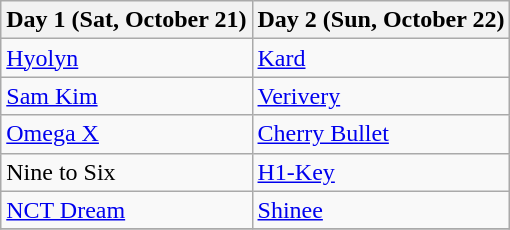<table class="wikitable">
<tr>
<th>Day 1 (Sat, October 21)</th>
<th>Day 2 (Sun, October 22)</th>
</tr>
<tr>
<td><a href='#'>Hyolyn</a></td>
<td><a href='#'>Kard</a></td>
</tr>
<tr>
<td><a href='#'>Sam Kim</a></td>
<td><a href='#'>Verivery</a></td>
</tr>
<tr>
<td><a href='#'>Omega X</a></td>
<td><a href='#'>Cherry Bullet</a></td>
</tr>
<tr>
<td>Nine to Six</td>
<td><a href='#'>H1-Key</a></td>
</tr>
<tr>
<td><a href='#'>NCT Dream</a></td>
<td><a href='#'>Shinee</a></td>
</tr>
<tr>
</tr>
</table>
